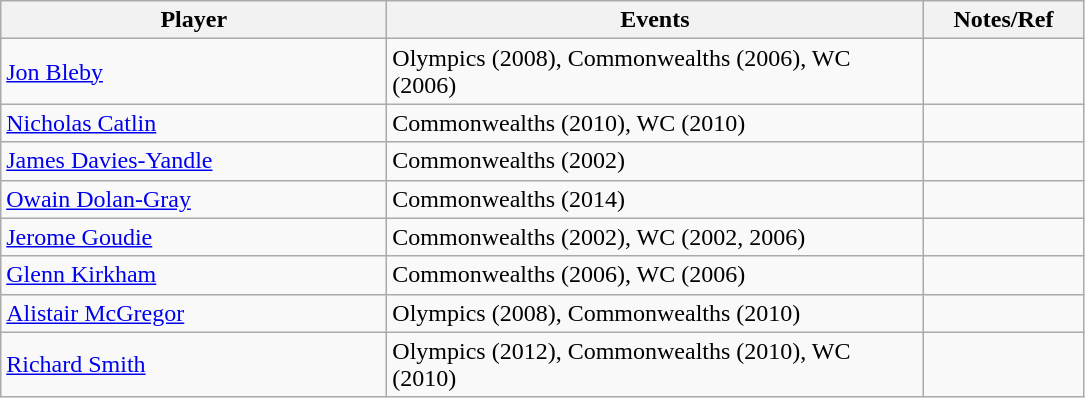<table class="wikitable">
<tr>
<th width=250>Player</th>
<th width=350>Events</th>
<th width=100>Notes/Ref</th>
</tr>
<tr>
<td> <a href='#'>Jon Bleby</a></td>
<td>Olympics (2008), Commonwealths (2006), WC (2006)</td>
<td></td>
</tr>
<tr>
<td> <a href='#'>Nicholas Catlin</a></td>
<td>Commonwealths (2010), WC (2010)</td>
<td></td>
</tr>
<tr>
<td> <a href='#'>James Davies-Yandle</a></td>
<td>Commonwealths (2002)</td>
<td></td>
</tr>
<tr>
<td> <a href='#'>Owain Dolan-Gray</a></td>
<td>Commonwealths (2014)</td>
<td></td>
</tr>
<tr>
<td> <a href='#'>Jerome Goudie</a></td>
<td>Commonwealths (2002), WC (2002, 2006)</td>
<td></td>
</tr>
<tr>
<td> <a href='#'>Glenn Kirkham</a></td>
<td>Commonwealths (2006), WC (2006)</td>
<td></td>
</tr>
<tr>
<td> <a href='#'>Alistair McGregor</a></td>
<td>Olympics (2008), Commonwealths (2010)</td>
<td></td>
</tr>
<tr>
<td> <a href='#'>Richard Smith</a></td>
<td>Olympics (2012), Commonwealths (2010), WC (2010)</td>
<td></td>
</tr>
</table>
